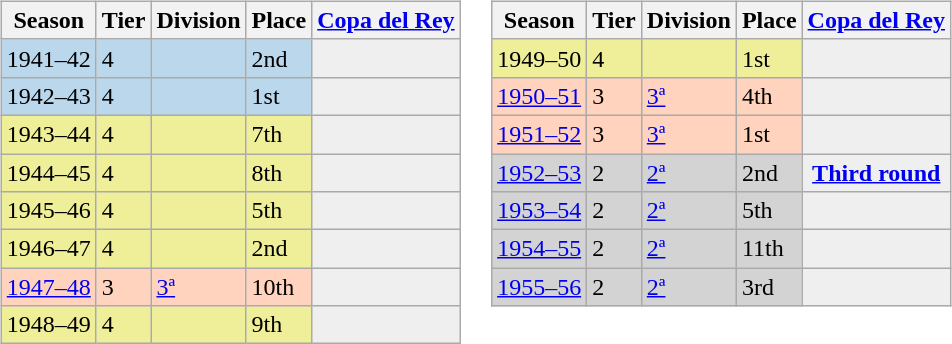<table>
<tr>
<td valign="top" width=0%><br><table class="wikitable">
<tr style="background:#f0f6fa;">
<th>Season</th>
<th>Tier</th>
<th>Division</th>
<th>Place</th>
<th><a href='#'>Copa del Rey</a></th>
</tr>
<tr>
<td style="background:#BBD7EC;">1941–42</td>
<td style="background:#BBD7EC;">4</td>
<td style="background:#BBD7EC;"></td>
<td style="background:#BBD7EC;">2nd</td>
<th style="background:#efefef;"></th>
</tr>
<tr>
<td style="background:#BBD7EC;">1942–43</td>
<td style="background:#BBD7EC;">4</td>
<td style="background:#BBD7EC;"></td>
<td style="background:#BBD7EC;">1st</td>
<th style="background:#efefef;"></th>
</tr>
<tr>
<td style="background:#EFEF99;">1943–44</td>
<td style="background:#EFEF99;">4</td>
<td style="background:#EFEF99;"></td>
<td style="background:#EFEF99;">7th</td>
<th style="background:#efefef;"></th>
</tr>
<tr>
<td style="background:#EFEF99;">1944–45</td>
<td style="background:#EFEF99;">4</td>
<td style="background:#EFEF99;"></td>
<td style="background:#EFEF99;">8th</td>
<th style="background:#efefef;"></th>
</tr>
<tr>
<td style="background:#EFEF99;">1945–46</td>
<td style="background:#EFEF99;">4</td>
<td style="background:#EFEF99;"></td>
<td style="background:#EFEF99;">5th</td>
<th style="background:#efefef;"></th>
</tr>
<tr>
<td style="background:#EFEF99;">1946–47</td>
<td style="background:#EFEF99;">4</td>
<td style="background:#EFEF99;"></td>
<td style="background:#EFEF99;">2nd</td>
<th style="background:#efefef;"></th>
</tr>
<tr>
<td style="background:#FFD3BD;"><a href='#'>1947–48</a></td>
<td style="background:#FFD3BD;">3</td>
<td style="background:#FFD3BD;"><a href='#'>3ª</a></td>
<td style="background:#FFD3BD;">10th</td>
<th style="background:#efefef;"></th>
</tr>
<tr>
<td style="background:#EFEF99;">1948–49</td>
<td style="background:#EFEF99;">4</td>
<td style="background:#EFEF99;"></td>
<td style="background:#EFEF99;">9th</td>
<th style="background:#efefef;"></th>
</tr>
</table>
</td>
<td valign="top" width=0%><br><table class="wikitable">
<tr style="background:#f0f6fa;">
<th>Season</th>
<th>Tier</th>
<th>Division</th>
<th>Place</th>
<th><a href='#'>Copa del Rey</a></th>
</tr>
<tr>
<td style="background:#EFEF99;">1949–50</td>
<td style="background:#EFEF99;">4</td>
<td style="background:#EFEF99;"></td>
<td style="background:#EFEF99;">1st</td>
<th style="background:#efefef;"></th>
</tr>
<tr>
<td style="background:#FFD3BD;"><a href='#'>1950–51</a></td>
<td style="background:#FFD3BD;">3</td>
<td style="background:#FFD3BD;"><a href='#'>3ª</a></td>
<td style="background:#FFD3BD;">4th</td>
<th style="background:#efefef;"></th>
</tr>
<tr>
<td style="background:#FFD3BD;"><a href='#'>1951–52</a></td>
<td style="background:#FFD3BD;">3</td>
<td style="background:#FFD3BD;"><a href='#'>3ª</a></td>
<td style="background:#FFD3BD;">1st</td>
<th style="background:#efefef;"></th>
</tr>
<tr>
<td style="background:#D3D3D3;"><a href='#'>1952–53</a></td>
<td style="background:#D3D3D3;">2</td>
<td style="background:#D3D3D3;"><a href='#'>2ª</a></td>
<td style="background:#D3D3D3;">2nd</td>
<th style="background:#efefef;"><a href='#'>Third round</a></th>
</tr>
<tr>
<td style="background:#D3D3D3;"><a href='#'>1953–54</a></td>
<td style="background:#D3D3D3;">2</td>
<td style="background:#D3D3D3;"><a href='#'>2ª</a></td>
<td style="background:#D3D3D3;">5th</td>
<th style="background:#efefef;"></th>
</tr>
<tr>
<td style="background:#D3D3D3;"><a href='#'>1954–55</a></td>
<td style="background:#D3D3D3;">2</td>
<td style="background:#D3D3D3;"><a href='#'>2ª</a></td>
<td style="background:#D3D3D3;">11th</td>
<th style="background:#efefef;"></th>
</tr>
<tr>
<td style="background:#D3D3D3;"><a href='#'>1955–56</a></td>
<td style="background:#D3D3D3;">2</td>
<td style="background:#D3D3D3;"><a href='#'>2ª</a></td>
<td style="background:#D3D3D3;">3rd</td>
<th style="background:#efefef;"></th>
</tr>
</table>
</td>
</tr>
</table>
